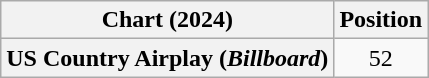<table class="wikitable sortable plainrowheaders" style="text-align:center">
<tr>
<th scope="col">Chart (2024)</th>
<th scope="col">Position</th>
</tr>
<tr>
<th scope="row">US Country Airplay (<em>Billboard</em>)</th>
<td>52</td>
</tr>
</table>
